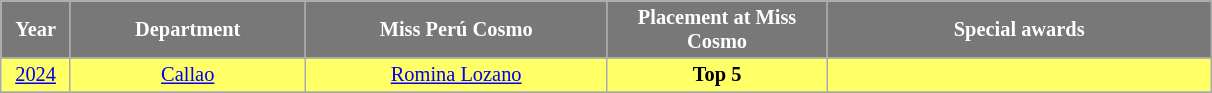<table class="wikitable " style="font-size: 85%; text-align:center">
<tr>
<th width="40" style="background-color:#787878;color:#FFFFFF;">Year</th>
<th width="150" style="background-color:#787878;color:#FFFFFF;">Department</th>
<th width="195" style="background-color:#787878;color:#FFFFFF;">Miss Perú Cosmo</th>
<th width="140" style="background-color:#787878;color:#FFFFFF;">Placement at Miss Cosmo</th>
<th width="250" style="background-color:#787878;color:#FFFFFF;">Special awards</th>
</tr>
<tr>
</tr>
<tr style="background-color:#FFFF66;">
<td><a href='#'>2024</a></td>
<td><a href='#'>Callao</a></td>
<td><a href='#'>Romina Lozano</a></td>
<td><strong>Top 5</strong></td>
<td></td>
</tr>
<tr>
</tr>
</table>
